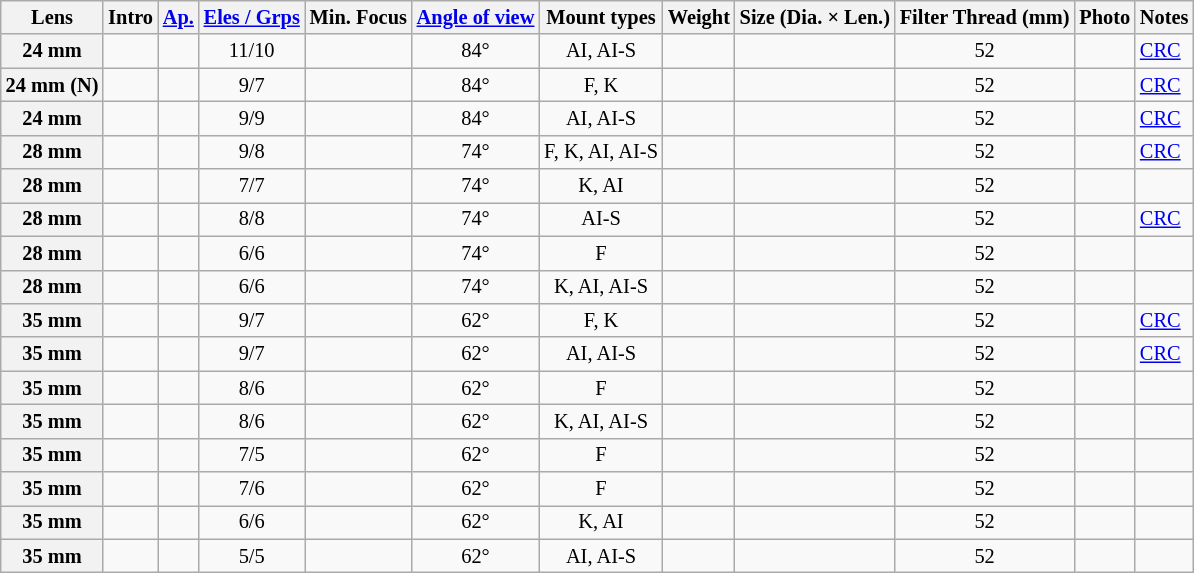<table class="wikitable sortable" style="font-size:85%;text-align:center;">
<tr>
<th data-sort-type="text">Lens</th>
<th data-sort-type="isoDate">Intro</th>
<th data-sort-type="text"><a href='#'>Ap.</a></th>
<th data-sort-type="number"><a href='#'>Eles / Grps</a></th>
<th data-sort-type="number">Min. Focus</th>
<th data-sort-type="number"><a href='#'>Angle of view</a></th>
<th data-sort-type="text">Mount types</th>
<th data-sort-type="number">Weight</th>
<th data-sort-type="number">Size (Dia. × Len.)</th>
<th data-sort-type="number">Filter Thread (mm)</th>
<th class="unsortable">Photo</th>
<th class="unsortable">Notes</th>
</tr>
<tr>
<th>24 mm </th>
<td></td>
<td></td>
<td>11/10</td>
<td></td>
<td>84°</td>
<td>AI, AI-S</td>
<td></td>
<td></td>
<td>52</td>
<td></td>
<td style="text-align:left;"><a href='#'>CRC</a></td>
</tr>
<tr>
<th>24 mm  (N)</th>
<td></td>
<td></td>
<td>9/7</td>
<td></td>
<td>84°</td>
<td>F, K</td>
<td></td>
<td></td>
<td>52</td>
<td></td>
<td style="text-align:left;"><a href='#'>CRC</a></td>
</tr>
<tr>
<th>24 mm </th>
<td></td>
<td></td>
<td>9/9</td>
<td></td>
<td>84°</td>
<td>AI, AI-S</td>
<td></td>
<td></td>
<td>52</td>
<td></td>
<td style="text-align:left;"><a href='#'>CRC</a></td>
</tr>
<tr>
<th>28 mm </th>
<td></td>
<td></td>
<td>9/8</td>
<td></td>
<td>74°</td>
<td>F, K, AI, AI-S</td>
<td></td>
<td></td>
<td>52</td>
<td></td>
<td style="text-align:left;"><a href='#'>CRC</a></td>
</tr>
<tr>
<th>28 mm </th>
<td></td>
<td></td>
<td>7/7</td>
<td></td>
<td>74°</td>
<td>K, AI</td>
<td></td>
<td></td>
<td>52</td>
<td></td>
<td style="text-align:left;"></td>
</tr>
<tr>
<th>28 mm </th>
<td></td>
<td></td>
<td>8/8</td>
<td></td>
<td>74°</td>
<td>AI-S</td>
<td></td>
<td></td>
<td>52</td>
<td></td>
<td style="text-align:left;"><a href='#'>CRC</a></td>
</tr>
<tr>
<th>28 mm </th>
<td></td>
<td></td>
<td>6/6</td>
<td></td>
<td>74°</td>
<td>F</td>
<td></td>
<td></td>
<td>52</td>
<td></td>
<td style="text-align:left;"></td>
</tr>
<tr>
<th>28 mm </th>
<td></td>
<td></td>
<td>6/6</td>
<td></td>
<td>74°</td>
<td>K, AI, AI-S</td>
<td></td>
<td></td>
<td>52</td>
<td></td>
<td style="text-align:left;"></td>
</tr>
<tr>
<th>35 mm </th>
<td></td>
<td></td>
<td>9/7</td>
<td></td>
<td>62°</td>
<td>F, K</td>
<td></td>
<td></td>
<td>52</td>
<td></td>
<td style="text-align:left;"><a href='#'>CRC</a></td>
</tr>
<tr>
<th>35 mm </th>
<td></td>
<td></td>
<td>9/7</td>
<td></td>
<td>62°</td>
<td>AI, AI-S</td>
<td></td>
<td></td>
<td>52</td>
<td></td>
<td style="text-align:left;"><a href='#'>CRC</a></td>
</tr>
<tr>
<th>35 mm </th>
<td></td>
<td></td>
<td>8/6</td>
<td></td>
<td>62°</td>
<td>F</td>
<td></td>
<td></td>
<td>52</td>
<td></td>
<td style="text-align:left;"></td>
</tr>
<tr>
<th>35 mm </th>
<td></td>
<td></td>
<td>8/6</td>
<td></td>
<td>62°</td>
<td>K, AI, AI-S</td>
<td></td>
<td></td>
<td>52</td>
<td></td>
<td style="text-align:left;"></td>
</tr>
<tr>
<th>35 mm </th>
<td></td>
<td></td>
<td>7/5</td>
<td></td>
<td>62°</td>
<td>F</td>
<td></td>
<td></td>
<td>52</td>
<td></td>
<td style="text-align:left;"></td>
</tr>
<tr>
<th>35 mm </th>
<td></td>
<td></td>
<td>7/6</td>
<td></td>
<td>62°</td>
<td>F</td>
<td></td>
<td></td>
<td>52</td>
<td></td>
<td style="text-align:left;"></td>
</tr>
<tr>
<th>35 mm </th>
<td></td>
<td></td>
<td>6/6</td>
<td></td>
<td>62°</td>
<td>K, AI</td>
<td></td>
<td></td>
<td>52</td>
<td></td>
<td style="text-align:left;"></td>
</tr>
<tr>
<th>35 mm </th>
<td></td>
<td></td>
<td>5/5</td>
<td></td>
<td>62°</td>
<td>AI, AI-S</td>
<td></td>
<td></td>
<td>52</td>
<td></td>
<td style="text-align:left;"></td>
</tr>
</table>
